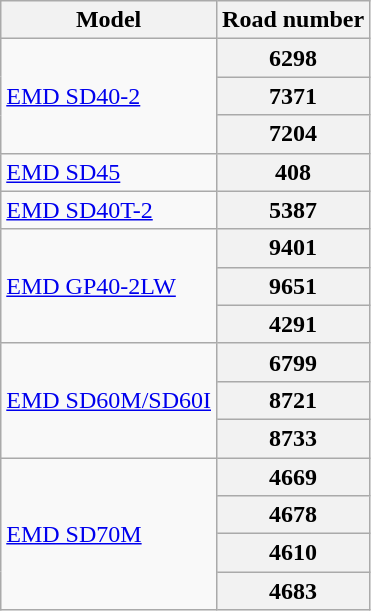<table class="wikitable">
<tr>
<th>Model</th>
<th>Road number</th>
</tr>
<tr>
<td rowspan="3"><a href='#'>EMD SD40-2</a></td>
<th>6298</th>
</tr>
<tr>
<th>7371</th>
</tr>
<tr>
<th>7204</th>
</tr>
<tr>
<td rowspan="1"><a href='#'>EMD SD45</a></td>
<th>408</th>
</tr>
<tr>
<td rowspan="1"><a href='#'>EMD SD40T-2</a></td>
<th>5387</th>
</tr>
<tr>
<td rowspan="3"><a href='#'>EMD GP40-2LW</a></td>
<th>9401</th>
</tr>
<tr>
<th>9651</th>
</tr>
<tr>
<th>4291</th>
</tr>
<tr>
<td rowspan="3"><a href='#'>EMD SD60M/SD60I</a></td>
<th>6799</th>
</tr>
<tr>
<th>8721</th>
</tr>
<tr>
<th>8733</th>
</tr>
<tr>
<td rowspan="4"><a href='#'>EMD SD70M</a></td>
<th>4669</th>
</tr>
<tr>
<th>4678</th>
</tr>
<tr>
<th>4610</th>
</tr>
<tr>
<th>4683</th>
</tr>
</table>
